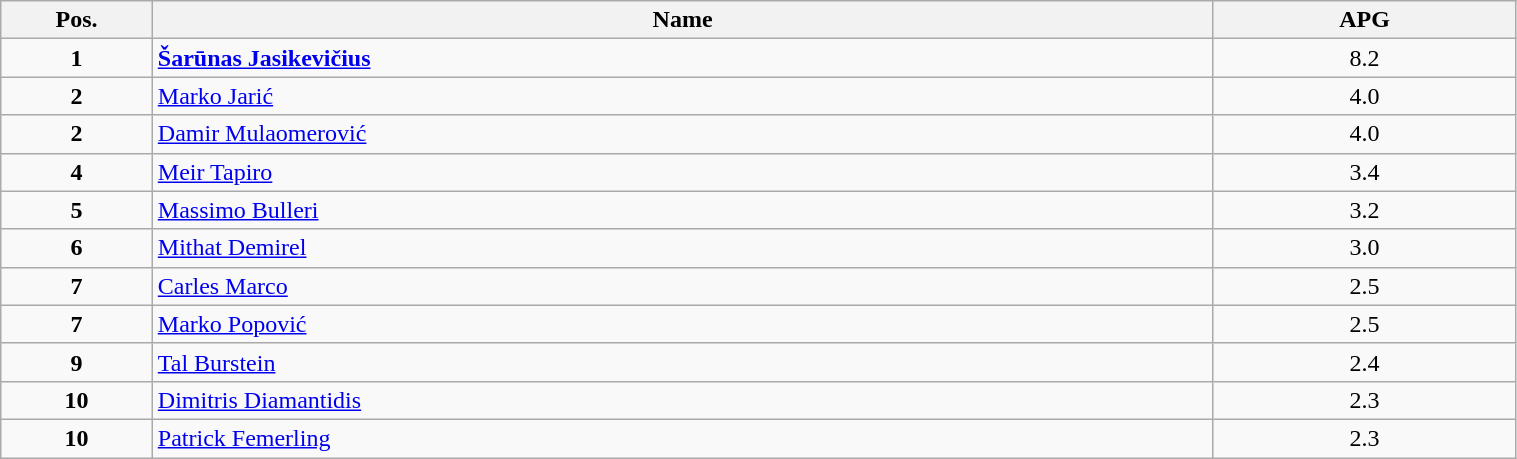<table class=wikitable width="80%">
<tr>
<th width="10%">Pos.</th>
<th width="70%">Name</th>
<th width="20%">APG</th>
</tr>
<tr>
<td align=center><strong>1</strong></td>
<td> <strong><a href='#'>Šarūnas Jasikevičius</a></strong></td>
<td align=center>8.2</td>
</tr>
<tr>
<td align=center><strong>2</strong></td>
<td> <a href='#'>Marko Jarić</a></td>
<td align=center>4.0</td>
</tr>
<tr>
<td align=center><strong>2</strong></td>
<td> <a href='#'>Damir Mulaomerović</a></td>
<td align=center>4.0</td>
</tr>
<tr>
<td align=center><strong>4</strong></td>
<td> <a href='#'>Meir Tapiro</a></td>
<td align=center>3.4</td>
</tr>
<tr>
<td align=center><strong>5</strong></td>
<td> <a href='#'>Massimo Bulleri</a></td>
<td align=center>3.2</td>
</tr>
<tr>
<td align=center><strong>6</strong></td>
<td> <a href='#'>Mithat Demirel</a></td>
<td align=center>3.0</td>
</tr>
<tr>
<td align=center><strong>7</strong></td>
<td> <a href='#'>Carles Marco</a></td>
<td align=center>2.5</td>
</tr>
<tr>
<td align=center><strong>7</strong></td>
<td> <a href='#'>Marko Popović</a></td>
<td align=center>2.5</td>
</tr>
<tr>
<td align=center><strong>9</strong></td>
<td> <a href='#'>Tal Burstein</a></td>
<td align=center>2.4</td>
</tr>
<tr>
<td align=center><strong>10</strong></td>
<td> <a href='#'>Dimitris Diamantidis</a></td>
<td align=center>2.3</td>
</tr>
<tr>
<td align=center><strong>10</strong></td>
<td> <a href='#'>Patrick Femerling</a></td>
<td align=center>2.3</td>
</tr>
</table>
